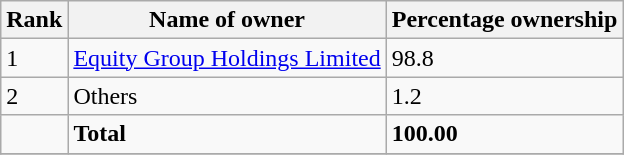<table class="wikitable sortable" style=";margin-right:auto">
<tr>
<th style="width:2em;">Rank</th>
<th>Name of owner</th>
<th>Percentage ownership</th>
</tr>
<tr>
<td>1</td>
<td><a href='#'>Equity Group Holdings Limited</a></td>
<td>98.8</td>
</tr>
<tr>
<td>2</td>
<td>Others</td>
<td>1.2</td>
</tr>
<tr>
<td></td>
<td><strong>Total</strong></td>
<td><strong>100.00</strong></td>
</tr>
<tr>
</tr>
</table>
